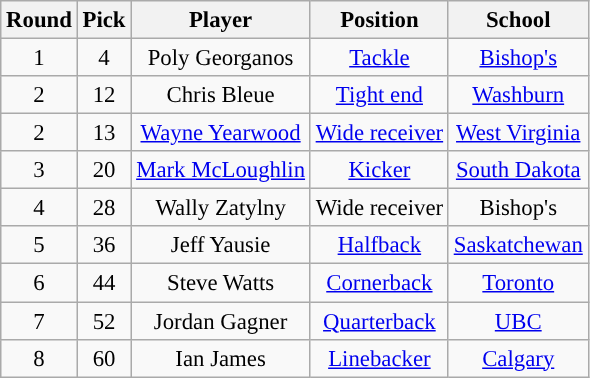<table class="wikitable" style="font-size: 95%;">
<tr>
<th scope="col">Round</th>
<th scope="col">Pick</th>
<th scope="col">Player</th>
<th scope="col">Position</th>
<th scope="col">School</th>
</tr>
<tr align="center">
<td align=center>1</td>
<td>4</td>
<td>Poly Georganos</td>
<td><a href='#'>Tackle</a></td>
<td><a href='#'>Bishop's</a></td>
</tr>
<tr align="center">
<td align=center>2</td>
<td>12</td>
<td>Chris Bleue</td>
<td><a href='#'>Tight end</a></td>
<td><a href='#'>Washburn</a></td>
</tr>
<tr align="center">
<td align=center>2</td>
<td>13</td>
<td><a href='#'>Wayne Yearwood</a></td>
<td><a href='#'>Wide receiver</a></td>
<td><a href='#'>West Virginia</a></td>
</tr>
<tr align="center">
<td align=center>3</td>
<td>20</td>
<td><a href='#'>Mark McLoughlin</a></td>
<td><a href='#'>Kicker</a></td>
<td><a href='#'>South Dakota</a></td>
</tr>
<tr align="center">
<td align=center>4</td>
<td>28</td>
<td>Wally Zatylny</td>
<td>Wide receiver</td>
<td>Bishop's</td>
</tr>
<tr align="center">
<td align=center>5</td>
<td>36</td>
<td>Jeff Yausie</td>
<td><a href='#'>Halfback</a></td>
<td><a href='#'>Saskatchewan</a></td>
</tr>
<tr align="center">
<td align=center>6</td>
<td>44</td>
<td>Steve Watts</td>
<td><a href='#'>Cornerback</a></td>
<td><a href='#'>Toronto</a></td>
</tr>
<tr align="center">
<td align=center>7</td>
<td>52</td>
<td>Jordan Gagner</td>
<td><a href='#'>Quarterback</a></td>
<td><a href='#'>UBC</a></td>
</tr>
<tr align="center">
<td align=center>8</td>
<td>60</td>
<td>Ian James</td>
<td><a href='#'>Linebacker</a></td>
<td><a href='#'>Calgary</a></td>
</tr>
</table>
